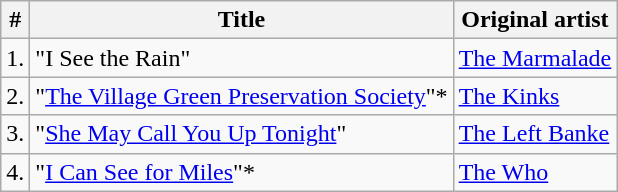<table class="wikitable">
<tr>
<th bgcolor="#ebf5ff">#</th>
<th bgcolor="#ebf5ff">Title</th>
<th bgcolor="#ebf5ff">Original artist</th>
</tr>
<tr>
<td>1.</td>
<td>"I See the Rain"</td>
<td><a href='#'>The Marmalade</a></td>
</tr>
<tr>
<td>2.</td>
<td>"<a href='#'>The Village Green Preservation Society</a>"*</td>
<td><a href='#'>The Kinks</a></td>
</tr>
<tr>
<td>3.</td>
<td>"<a href='#'>She May Call You Up Tonight</a>"</td>
<td><a href='#'>The Left Banke</a></td>
</tr>
<tr>
<td>4.</td>
<td>"<a href='#'>I Can See for Miles</a>"*</td>
<td><a href='#'>The Who</a></td>
</tr>
</table>
